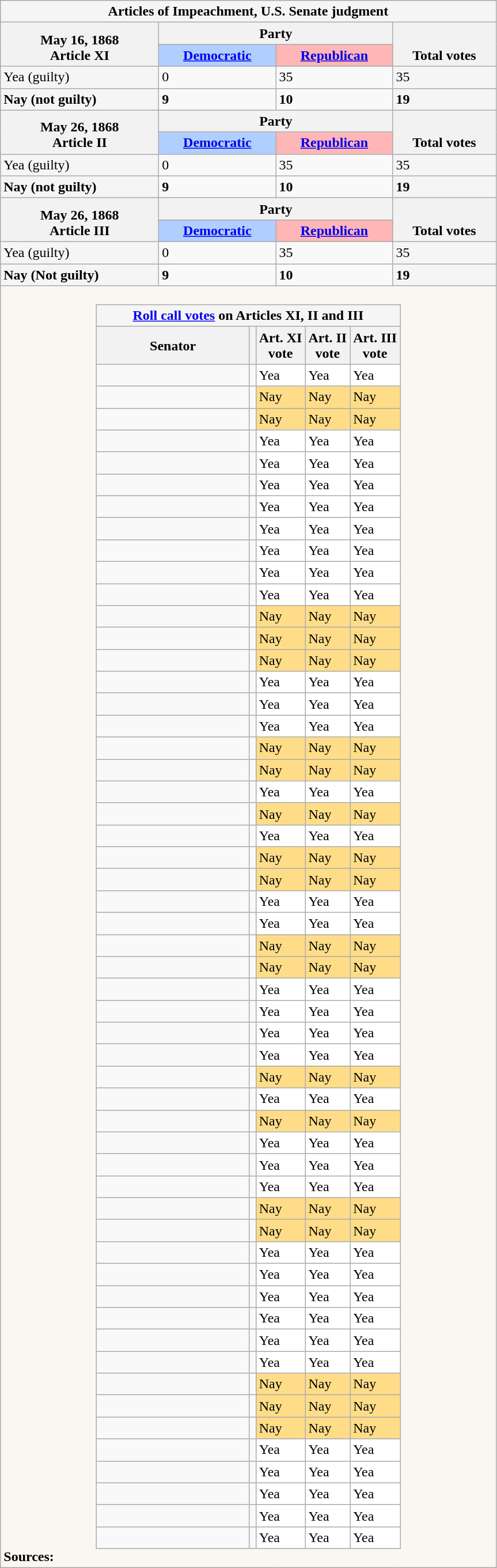<table class="wikitable">
<tr>
<th colspan=4 style="background:#f5f5f5">Articles of Impeachment, U.S. Senate judgment<br></th>
</tr>
<tr style="vertical-align:bottom;">
<th rowspan=2>May 16, 1868<br>Article XI</th>
<th colspan=2>Party</th>
<th rowspan=2>Total votes</th>
</tr>
<tr style="vertical-align:bottom;">
<th style="background-color:#b0ceff;"><a href='#'>Democratic</a></th>
<th style="background-color:#ffb6b6;"><a href='#'>Republican</a></th>
</tr>
<tr>
<td style="width: 11em; background:#F5F5F5">Yea (guilty)</td>
<td style="width: 8em;">0</td>
<td style="width: 8em;">35</td>
<td style="width: 7em; background:#F5F5F5">35</td>
</tr>
<tr>
<td style="background:#F5F5F5"><strong>Nay (not guilty)</strong></td>
<td><strong>9</strong></td>
<td><strong>10</strong></td>
<td style="background:#F5F5F5"><strong>19</strong></td>
</tr>
<tr style="vertical-align:bottom;">
<th rowspan=2>May 26, 1868<br>Article II</th>
<th colspan=2>Party</th>
<th rowspan=2>Total votes</th>
</tr>
<tr style="vertical-align:bottom;">
<th style="background-color:#b0ceff;"><a href='#'>Democratic</a></th>
<th style="background-color:#ffb6b6;"><a href='#'>Republican</a></th>
</tr>
<tr>
<td style="width: 11em; background:#F5F5F5">Yea (guilty)</td>
<td style="width: 8em;">0</td>
<td style="width: 8em;">35</td>
<td style="width: 7em; background:#F5F5F5">35</td>
</tr>
<tr>
<td style="background:#F5F5F5"><strong>Nay (not guilty)</strong></td>
<td><strong>9</strong></td>
<td><strong>10</strong></td>
<td style="background:#F5F5F5"><strong>19</strong></td>
</tr>
<tr style="vertical-align:bottom;">
<th rowspan=2>May 26, 1868<br>Article III</th>
<th colspan=2>Party</th>
<th rowspan=2>Total votes</th>
</tr>
<tr style="vertical-align:bottom;">
<th style="background-color:#b0ceff;"><a href='#'>Democratic</a></th>
<th style="background-color:#ffb6b6;"><a href='#'>Republican</a></th>
</tr>
<tr>
<td style="width: 11em; background:#F5F5F5">Yea (guilty)</td>
<td style="width: 8em;">0</td>
<td style="width: 8em;">35</td>
<td style="width: 7em; background:#F5F5F5">35</td>
</tr>
<tr>
<td style="background:#F5F5F5"><strong>Nay (Not guilty)</strong></td>
<td><strong>9</strong></td>
<td><strong>10</strong></td>
<td style="background:#F5F5F5"><strong>19</strong></td>
</tr>
<tr>
<td colspan=4 style="background:#f9f7f0"><br><table class="wikitable mw-collapsible mw-collapsed sortable" style="margin: auto;">
<tr>
<th colspan=5 style="background:#f5f5f5"><a href='#'>Roll call votes</a> on Articles XI, II and III</th>
</tr>
<tr>
<th scope="col" style="width: 170px;">Senator</th>
<th></th>
<th>Art. XI<br>vote</th>
<th>Art. II<br>vote</th>
<th>Art. III<br>vote</th>
</tr>
<tr>
<td></td>
<td></td>
<td style="background:#ffffff;">Yea</td>
<td style="background:#ffffff;">Yea</td>
<td style="background:#ffffff;">Yea</td>
</tr>
<tr>
<td></td>
<td></td>
<td style="background:#ffdd88;">Nay</td>
<td style="background:#ffdd88;">Nay</td>
<td style="background:#ffdd88;">Nay</td>
</tr>
<tr>
<td></td>
<td></td>
<td style="background:#ffdd88;">Nay</td>
<td style="background:#ffdd88;">Nay</td>
<td style="background:#ffdd88;">Nay</td>
</tr>
<tr>
<td></td>
<td></td>
<td style="background:#ffffff;">Yea</td>
<td style="background:#ffffff;">Yea</td>
<td style="background:#ffffff;">Yea</td>
</tr>
<tr>
<td></td>
<td></td>
<td style="background:#ffffff;">Yea</td>
<td style="background:#ffffff;">Yea</td>
<td style="background:#ffffff;">Yea</td>
</tr>
<tr>
<td></td>
<td></td>
<td style="background:#ffffff;">Yea</td>
<td style="background:#ffffff;">Yea</td>
<td style="background:#ffffff;">Yea</td>
</tr>
<tr>
<td></td>
<td></td>
<td style="background:#ffffff;">Yea</td>
<td style="background:#ffffff;">Yea</td>
<td style="background:#ffffff;">Yea</td>
</tr>
<tr>
<td></td>
<td></td>
<td style="background:#ffffff;">Yea</td>
<td style="background:#ffffff;">Yea</td>
<td style="background:#ffffff;">Yea</td>
</tr>
<tr>
<td></td>
<td></td>
<td style="background:#ffffff;">Yea</td>
<td style="background:#ffffff;">Yea</td>
<td style="background:#ffffff;">Yea</td>
</tr>
<tr>
<td></td>
<td></td>
<td style="background:#ffffff;">Yea</td>
<td style="background:#ffffff;">Yea</td>
<td style="background:#ffffff;">Yea</td>
</tr>
<tr>
<td></td>
<td></td>
<td style="background:#ffffff;">Yea</td>
<td style="background:#ffffff;">Yea</td>
<td style="background:#ffffff;">Yea</td>
</tr>
<tr>
<td></td>
<td></td>
<td style="background:#ffdd88;">Nay</td>
<td style="background:#ffdd88;">Nay</td>
<td style="background:#ffdd88;">Nay</td>
</tr>
<tr>
<td></td>
<td></td>
<td style="background:#ffdd88;">Nay</td>
<td style="background:#ffdd88;">Nay</td>
<td style="background:#ffdd88;">Nay</td>
</tr>
<tr>
<td></td>
<td></td>
<td style="background:#ffdd88;">Nay</td>
<td style="background:#ffdd88;">Nay</td>
<td style="background:#ffdd88;">Nay</td>
</tr>
<tr>
<td></td>
<td></td>
<td style="background:#ffffff;">Yea</td>
<td style="background:#ffffff;">Yea</td>
<td style="background:#ffffff;">Yea</td>
</tr>
<tr>
<td></td>
<td></td>
<td style="background:#ffffff;">Yea</td>
<td style="background:#ffffff;">Yea</td>
<td style="background:#ffffff;">Yea</td>
</tr>
<tr>
<td></td>
<td></td>
<td style="background:#ffffff;">Yea</td>
<td style="background:#ffffff;">Yea</td>
<td style="background:#ffffff;">Yea</td>
</tr>
<tr>
<td></td>
<td></td>
<td style="background:#ffdd88;">Nay</td>
<td style="background:#ffdd88;">Nay</td>
<td style="background:#ffdd88;">Nay</td>
</tr>
<tr>
<td></td>
<td></td>
<td style="background:#ffdd88;">Nay</td>
<td style="background:#ffdd88;">Nay</td>
<td style="background:#ffdd88;">Nay</td>
</tr>
<tr>
<td></td>
<td></td>
<td style="background:#ffffff;">Yea</td>
<td style="background:#ffffff;">Yea</td>
<td style="background:#ffffff;">Yea</td>
</tr>
<tr>
<td></td>
<td></td>
<td style="background:#ffdd88;">Nay</td>
<td style="background:#ffdd88;">Nay</td>
<td style="background:#ffdd88;">Nay</td>
</tr>
<tr>
<td></td>
<td></td>
<td style="background:#ffffff;">Yea</td>
<td style="background:#ffffff;">Yea</td>
<td style="background:#ffffff;">Yea</td>
</tr>
<tr>
<td></td>
<td></td>
<td style="background:#ffdd88;">Nay</td>
<td style="background:#ffdd88;">Nay</td>
<td style="background:#ffdd88;">Nay</td>
</tr>
<tr>
<td></td>
<td></td>
<td style="background:#ffdd88;">Nay</td>
<td style="background:#ffdd88;">Nay</td>
<td style="background:#ffdd88;">Nay</td>
</tr>
<tr>
<td></td>
<td></td>
<td style="background:#ffffff;">Yea</td>
<td style="background:#ffffff;">Yea</td>
<td style="background:#ffffff;">Yea</td>
</tr>
<tr>
<td></td>
<td></td>
<td style="background:#ffffff;">Yea</td>
<td style="background:#ffffff;">Yea</td>
<td style="background:#ffffff;">Yea</td>
</tr>
<tr>
<td></td>
<td></td>
<td style="background:#ffdd88;">Nay</td>
<td style="background:#ffdd88;">Nay</td>
<td style="background:#ffdd88;">Nay</td>
</tr>
<tr>
<td></td>
<td></td>
<td style="background:#ffdd88;">Nay</td>
<td style="background:#ffdd88;">Nay</td>
<td style="background:#ffdd88;">Nay</td>
</tr>
<tr>
<td></td>
<td></td>
<td style="background:#ffffff;">Yea</td>
<td style="background:#ffffff;">Yea</td>
<td style="background:#ffffff;">Yea</td>
</tr>
<tr>
<td></td>
<td></td>
<td style="background:#ffffff;">Yea</td>
<td style="background:#ffffff;">Yea</td>
<td style="background:#ffffff;">Yea</td>
</tr>
<tr>
<td></td>
<td></td>
<td style="background:#ffffff;">Yea</td>
<td style="background:#ffffff;">Yea</td>
<td style="background:#ffffff;">Yea</td>
</tr>
<tr>
<td></td>
<td></td>
<td style="background:#ffffff;">Yea</td>
<td style="background:#ffffff;">Yea</td>
<td style="background:#ffffff;">Yea</td>
</tr>
<tr>
<td></td>
<td></td>
<td style="background:#ffdd88;">Nay</td>
<td style="background:#ffdd88;">Nay</td>
<td style="background:#ffdd88;">Nay</td>
</tr>
<tr>
<td></td>
<td></td>
<td style="background:#ffffff;">Yea</td>
<td style="background:#ffffff;">Yea</td>
<td style="background:#ffffff;">Yea</td>
</tr>
<tr>
<td></td>
<td></td>
<td style="background:#ffdd88;">Nay</td>
<td style="background:#ffdd88;">Nay</td>
<td style="background:#ffdd88;">Nay</td>
</tr>
<tr>
<td></td>
<td></td>
<td style="background:#ffffff;">Yea</td>
<td style="background:#ffffff;">Yea</td>
<td style="background:#ffffff;">Yea</td>
</tr>
<tr>
<td></td>
<td></td>
<td style="background:#ffffff;">Yea</td>
<td style="background:#ffffff;">Yea</td>
<td style="background:#ffffff;">Yea</td>
</tr>
<tr>
<td></td>
<td></td>
<td style="background:#ffffff;">Yea</td>
<td style="background:#ffffff;">Yea</td>
<td style="background:#ffffff;">Yea</td>
</tr>
<tr>
<td></td>
<td></td>
<td style="background:#ffdd88;">Nay</td>
<td style="background:#ffdd88;">Nay</td>
<td style="background:#ffdd88;">Nay</td>
</tr>
<tr>
<td></td>
<td></td>
<td style="background:#ffdd88;">Nay</td>
<td style="background:#ffdd88;">Nay</td>
<td style="background:#ffdd88;">Nay</td>
</tr>
<tr>
<td></td>
<td></td>
<td style="background:#ffffff;">Yea</td>
<td style="background:#ffffff;">Yea</td>
<td style="background:#ffffff;">Yea</td>
</tr>
<tr>
<td></td>
<td></td>
<td style="background:#ffffff;">Yea</td>
<td style="background:#ffffff;">Yea</td>
<td style="background:#ffffff;">Yea</td>
</tr>
<tr>
<td></td>
<td></td>
<td style="background:#ffffff;">Yea</td>
<td style="background:#ffffff;">Yea</td>
<td style="background:#ffffff;">Yea</td>
</tr>
<tr>
<td></td>
<td></td>
<td style="background:#ffffff;">Yea</td>
<td style="background:#ffffff;">Yea</td>
<td style="background:#ffffff;">Yea</td>
</tr>
<tr>
<td></td>
<td></td>
<td style="background:#ffffff;">Yea</td>
<td style="background:#ffffff;">Yea</td>
<td style="background:#ffffff;">Yea</td>
</tr>
<tr>
<td></td>
<td></td>
<td style="background:#ffffff;">Yea</td>
<td style="background:#ffffff;">Yea</td>
<td style="background:#ffffff;">Yea</td>
</tr>
<tr>
<td></td>
<td></td>
<td style="background:#ffdd88;">Nay</td>
<td style="background:#ffdd88;">Nay</td>
<td style="background:#ffdd88;">Nay</td>
</tr>
<tr>
<td></td>
<td></td>
<td style="background:#ffdd88;">Nay</td>
<td style="background:#ffdd88;">Nay</td>
<td style="background:#ffdd88;">Nay</td>
</tr>
<tr>
<td></td>
<td></td>
<td style="background:#ffdd88;">Nay</td>
<td style="background:#ffdd88;">Nay</td>
<td style="background:#ffdd88;">Nay</td>
</tr>
<tr>
<td></td>
<td></td>
<td style="background:#ffffff;">Yea</td>
<td style="background:#ffffff;">Yea</td>
<td style="background:#ffffff;">Yea</td>
</tr>
<tr>
<td></td>
<td></td>
<td style="background:#ffffff;">Yea</td>
<td style="background:#ffffff;">Yea</td>
<td style="background:#ffffff;">Yea</td>
</tr>
<tr>
<td></td>
<td></td>
<td style="background:#ffffff;">Yea</td>
<td style="background:#ffffff;">Yea</td>
<td style="background:#ffffff;">Yea</td>
</tr>
<tr>
<td></td>
<td></td>
<td style="background:#ffffff;">Yea</td>
<td style="background:#ffffff;">Yea</td>
<td style="background:#ffffff;">Yea</td>
</tr>
<tr>
<td></td>
<td></td>
<td style="background:#ffffff;">Yea</td>
<td style="background:#ffffff;">Yea</td>
<td style="background:#ffffff;">Yea</td>
</tr>
</table>
<strong>Sources:</strong> </td>
</tr>
</table>
